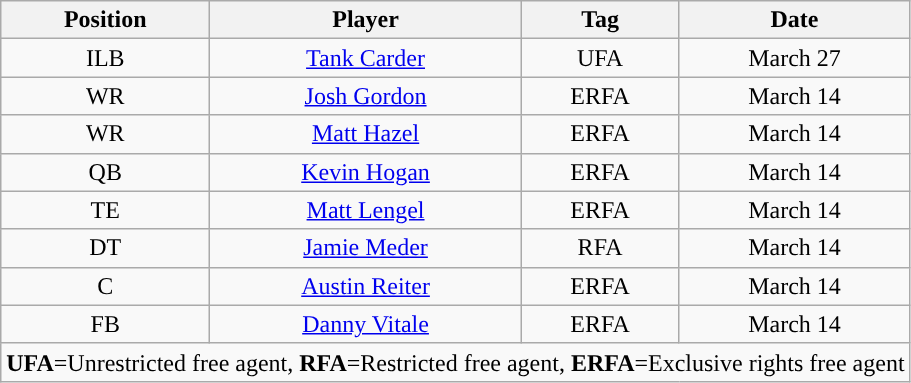<table class="wikitable" style="text-align:center">
<tr>
<th>Position</th>
<th>Player</th>
<th>Tag</th>
<th>Date</th>
</tr>
<tr>
<td>ILB</td>
<td><a href='#'>Tank Carder</a></td>
<td>UFA</td>
<td>March 27</td>
</tr>
<tr>
<td>WR</td>
<td><a href='#'>Josh Gordon</a></td>
<td>ERFA</td>
<td>March 14</td>
</tr>
<tr>
<td>WR</td>
<td><a href='#'>Matt Hazel</a></td>
<td>ERFA</td>
<td>March 14</td>
</tr>
<tr>
<td>QB</td>
<td><a href='#'>Kevin Hogan</a></td>
<td>ERFA</td>
<td>March 14</td>
</tr>
<tr>
<td>TE</td>
<td><a href='#'>Matt Lengel</a></td>
<td>ERFA</td>
<td>March 14</td>
</tr>
<tr>
<td>DT</td>
<td><a href='#'>Jamie Meder</a></td>
<td>RFA</td>
<td>March 14</td>
</tr>
<tr>
<td>C</td>
<td><a href='#'>Austin Reiter</a></td>
<td>ERFA</td>
<td>March 14</td>
</tr>
<tr>
<td>FB</td>
<td><a href='#'>Danny Vitale</a></td>
<td>ERFA</td>
<td>March 14</td>
</tr>
<tr>
<td colspan="5"><strong>UFA</strong>=Unrestricted free agent, <strong>RFA</strong>=Restricted free agent, <strong>ERFA</strong>=Exclusive rights free agent</td>
</tr>
</table>
